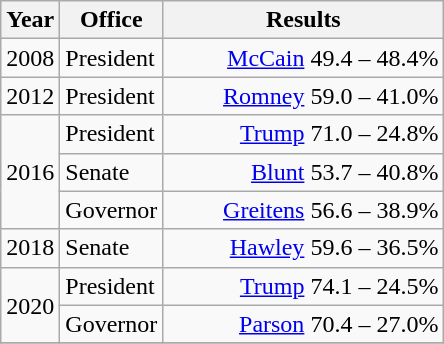<table class=wikitable>
<tr>
<th width="30">Year</th>
<th width="60">Office</th>
<th width="180">Results</th>
</tr>
<tr>
<td rowspan="1">2008</td>
<td>President</td>
<td align="right" ><a href='#'>McCain</a> 49.4 – 48.4%</td>
</tr>
<tr>
<td rowspan="1">2012</td>
<td>President</td>
<td align="right" ><a href='#'>Romney</a> 59.0 – 41.0%</td>
</tr>
<tr>
<td rowspan="3">2016</td>
<td>President</td>
<td align="right" ><a href='#'>Trump</a> 71.0 – 24.8%</td>
</tr>
<tr>
<td>Senate</td>
<td align="right" ><a href='#'>Blunt</a> 53.7 – 40.8%</td>
</tr>
<tr>
<td>Governor</td>
<td align="right" ><a href='#'>Greitens</a> 56.6 – 38.9%</td>
</tr>
<tr>
<td rowspan="1">2018</td>
<td>Senate</td>
<td align="right" ><a href='#'>Hawley</a> 59.6 – 36.5%</td>
</tr>
<tr>
<td rowspan="2">2020</td>
<td>President</td>
<td align="right" ><a href='#'>Trump</a> 74.1 – 24.5%</td>
</tr>
<tr>
<td>Governor</td>
<td align="right" ><a href='#'>Parson</a> 70.4 – 27.0%</td>
</tr>
<tr>
</tr>
</table>
